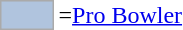<table>
<tr>
<td style="background-color:lightsteelblue;border:1px solid #aaaaaa;width:2em"></td>
<td>=<a href='#'>Pro Bowler</a></td>
</tr>
</table>
